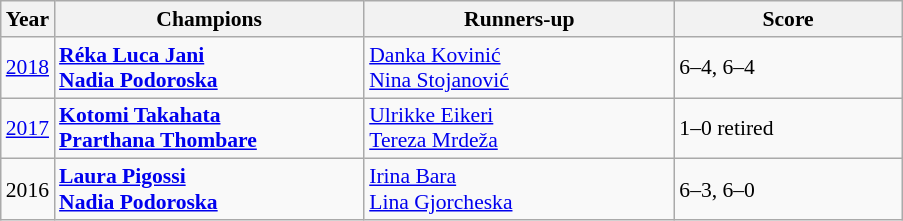<table class="wikitable" style="font-size:90%">
<tr>
<th>Year</th>
<th width="200">Champions</th>
<th width="200">Runners-up</th>
<th width="145">Score</th>
</tr>
<tr>
<td><a href='#'>2018</a></td>
<td> <strong><a href='#'>Réka Luca Jani</a></strong> <br>  <strong><a href='#'>Nadia Podoroska</a></strong></td>
<td> <a href='#'>Danka Kovinić</a> <br>  <a href='#'>Nina Stojanović</a></td>
<td>6–4, 6–4</td>
</tr>
<tr>
<td><a href='#'>2017</a></td>
<td> <strong><a href='#'>Kotomi Takahata</a></strong> <br>  <strong><a href='#'>Prarthana Thombare</a></strong></td>
<td> <a href='#'>Ulrikke Eikeri</a> <br>  <a href='#'>Tereza Mrdeža</a></td>
<td>1–0 retired</td>
</tr>
<tr>
<td>2016</td>
<td> <strong><a href='#'>Laura Pigossi</a></strong> <br>  <strong><a href='#'>Nadia Podoroska</a></strong></td>
<td> <a href='#'>Irina Bara</a> <br>  <a href='#'>Lina Gjorcheska</a></td>
<td>6–3, 6–0</td>
</tr>
</table>
